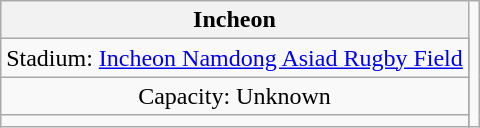<table class="wikitable" style="text-align:center;margin:1em auto;">
<tr>
<th colspan="2">Incheon</th>
<td rowspan=4></td>
</tr>
<tr>
<td>Stadium: <a href='#'>Incheon Namdong Asiad Rugby Field</a></td>
</tr>
<tr>
<td>Capacity: Unknown</td>
</tr>
<tr>
<td></td>
</tr>
</table>
